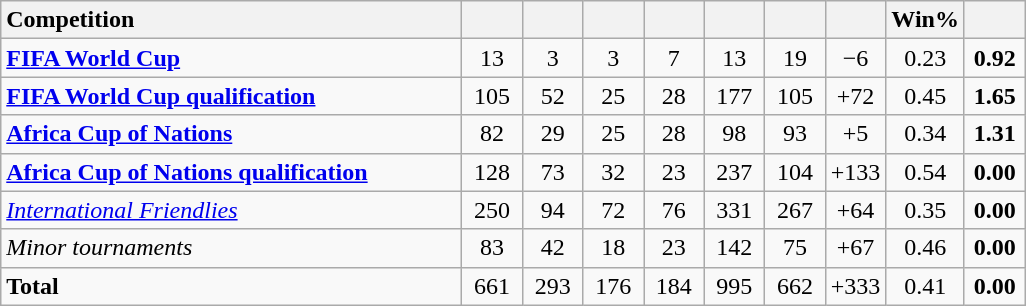<table class="wikitable" style="text-align:center;">
<tr>
<th style="width:300px; text-align:left;">Competition</th>
<th style="width:33px;"></th>
<th style="width:33px;"></th>
<th style="width:33px;"></th>
<th style="width:33px;"></th>
<th style="width:33px;"></th>
<th style="width:33px;"></th>
<th style="width:33px;"></th>
<th style="width:33px;">Win%</th>
<th style="width:33px;"></th>
</tr>
<tr>
<td style="text-align:left;"><strong><a href='#'>FIFA World Cup</a></strong></td>
<td>13</td>
<td>3</td>
<td>3</td>
<td>7</td>
<td>13</td>
<td>19</td>
<td>−6</td>
<td>0.23</td>
<td><strong>0.92</strong></td>
</tr>
<tr>
<td style="text-align:left;"><strong><a href='#'>FIFA World Cup qualification</a></strong></td>
<td>105</td>
<td>52</td>
<td>25</td>
<td>28</td>
<td>177</td>
<td>105</td>
<td>+72</td>
<td>0.45</td>
<td><strong>1.65</strong></td>
</tr>
<tr>
<td style="text-align:left;"><strong><a href='#'>Africa Cup of Nations</a></strong></td>
<td>82</td>
<td>29</td>
<td>25</td>
<td>28</td>
<td>98</td>
<td>93</td>
<td>+5</td>
<td>0.34</td>
<td><strong>1.31</strong></td>
</tr>
<tr>
<td style="text-align:left;"><strong><a href='#'>Africa Cup of Nations qualification</a></strong></td>
<td>128</td>
<td>73</td>
<td>32</td>
<td>23</td>
<td>237</td>
<td>104</td>
<td>+133</td>
<td>0.54</td>
<td><strong>0.00</strong></td>
</tr>
<tr>
<td style="text-align:left;"><em><a href='#'>International Friendlies</a></em></td>
<td>250</td>
<td>94</td>
<td>72</td>
<td>76</td>
<td>331</td>
<td>267</td>
<td>+64</td>
<td>0.35</td>
<td><strong>0.00</strong></td>
</tr>
<tr>
<td style="text-align:left;"><em>Minor tournaments</em></td>
<td>83</td>
<td>42</td>
<td>18</td>
<td>23</td>
<td>142</td>
<td>75</td>
<td>+67</td>
<td>0.46</td>
<td><strong>0.00</strong></td>
</tr>
<tr>
<td style="text-align:left;"><strong>Total</strong></td>
<td>661</td>
<td>293</td>
<td>176</td>
<td>184</td>
<td>995</td>
<td>662</td>
<td>+333</td>
<td>0.41</td>
<td><strong>0.00</strong></td>
</tr>
</table>
